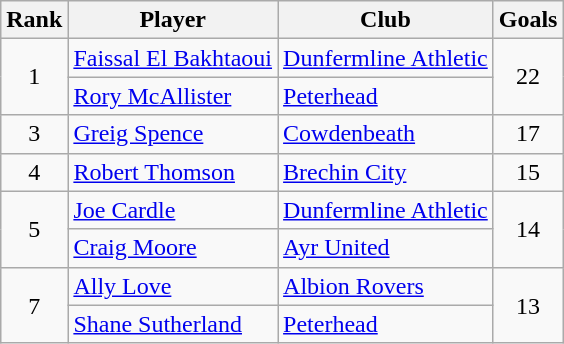<table class="wikitable" style="text-align:center">
<tr>
<th>Rank</th>
<th>Player</th>
<th>Club</th>
<th>Goals</th>
</tr>
<tr>
<td rowspan="2">1</td>
<td align="left"> <a href='#'>Faissal El Bakhtaoui</a></td>
<td align="left"><a href='#'>Dunfermline Athletic</a></td>
<td rowspan="2">22</td>
</tr>
<tr>
<td align="left"> <a href='#'>Rory McAllister</a></td>
<td align="left"><a href='#'>Peterhead</a></td>
</tr>
<tr>
<td>3</td>
<td align="left"> <a href='#'>Greig Spence</a></td>
<td align="left"><a href='#'>Cowdenbeath</a></td>
<td>17</td>
</tr>
<tr>
<td>4</td>
<td align="left"> <a href='#'>Robert Thomson</a></td>
<td align="left"><a href='#'>Brechin City</a></td>
<td>15</td>
</tr>
<tr>
<td rowspan="2">5</td>
<td align="left"> <a href='#'>Joe Cardle</a></td>
<td align="left"><a href='#'>Dunfermline Athletic</a></td>
<td rowspan="2">14</td>
</tr>
<tr>
<td align="left"> <a href='#'>Craig Moore</a></td>
<td align="left"><a href='#'>Ayr United</a></td>
</tr>
<tr>
<td rowspan="4">7</td>
<td align="left"> <a href='#'>Ally Love</a></td>
<td align="left"><a href='#'>Albion Rovers</a></td>
<td rowspan="4">13</td>
</tr>
<tr>
<td align="left"> <a href='#'>Shane Sutherland</a></td>
<td align="left"><a href='#'>Peterhead</a></td>
</tr>
</table>
